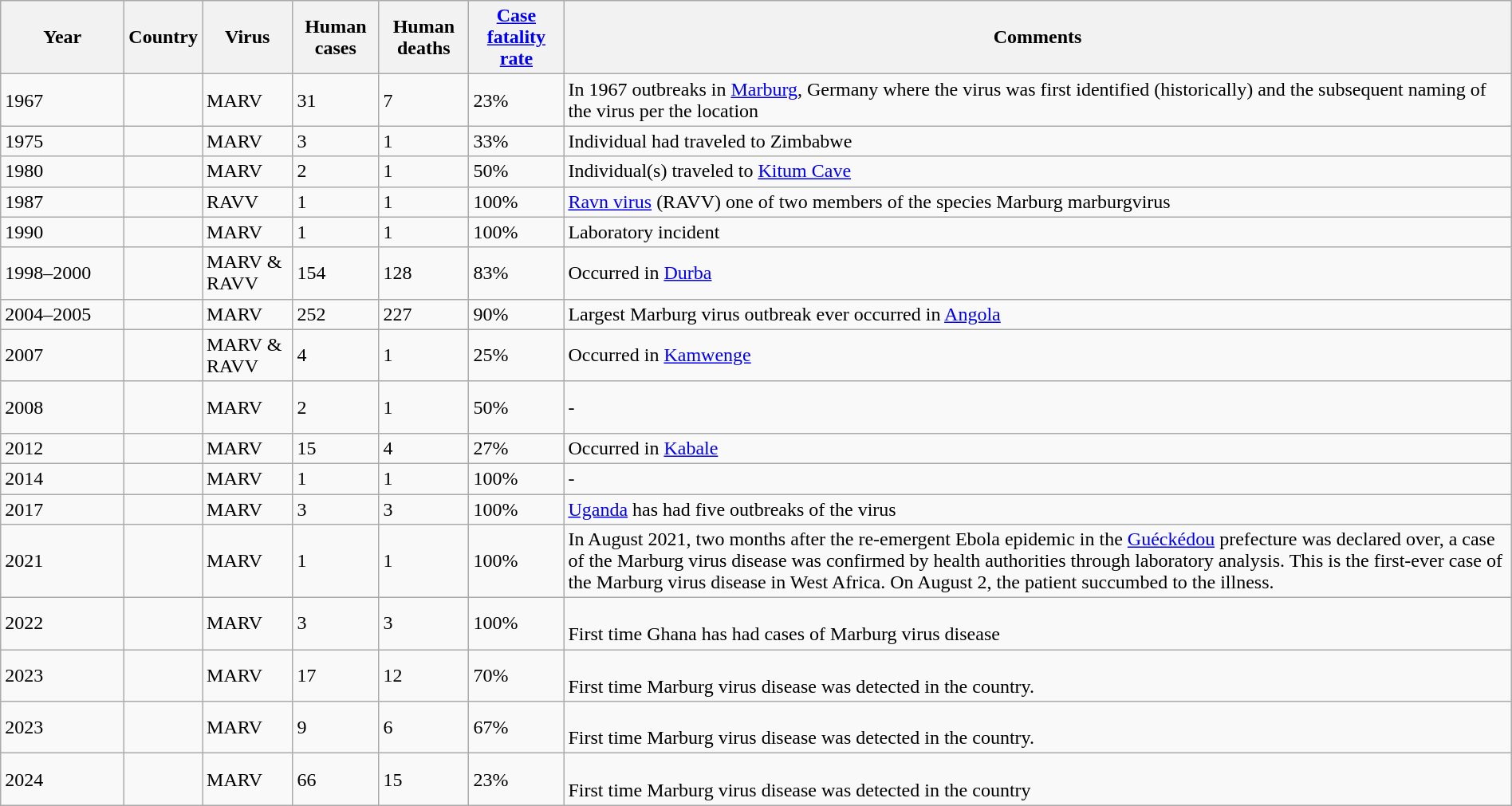<table class="wikitable sortable" style ="width: 100%">
<tr>
<th style="width:6.0em">Year</th>
<th>Country</th>
<th>Virus</th>
<th data-sort-type="number">Human cases</th>
<th data-sort-type="number">Human deaths</th>
<th data-sort-type="number"><a href='#'>Case fatality rate</a></th>
<th>Comments</th>
</tr>
<tr>
<td>1967</td>
<td><br></td>
<td>MARV</td>
<td>31</td>
<td>7</td>
<td>23%</td>
<td> In 1967 outbreaks in <a href='#'>Marburg</a>, Germany where the virus was first identified (historically) and the subsequent naming of the virus per the location</td>
</tr>
<tr>
<td>1975</td>
<td><br></td>
<td>MARV</td>
<td>3</td>
<td>1</td>
<td>33%</td>
<td>Individual had traveled to Zimbabwe</td>
</tr>
<tr>
<td>1980</td>
<td></td>
<td>MARV</td>
<td>2</td>
<td>1</td>
<td>50%</td>
<td>Individual(s) traveled to <a href='#'>Kitum Cave</a></td>
</tr>
<tr>
<td>1987</td>
<td></td>
<td>RAVV</td>
<td>1</td>
<td>1</td>
<td>100%</td>
<td><a href='#'>Ravn virus</a> (RAVV) one of two members of the species Marburg marburgvirus</td>
</tr>
<tr>
<td>1990</td>
<td></td>
<td>MARV</td>
<td>1</td>
<td>1</td>
<td>100%</td>
<td>Laboratory incident</td>
</tr>
<tr>
<td>1998–2000</td>
<td></td>
<td>MARV & RAVV</td>
<td>154</td>
<td>128</td>
<td>83%</td>
<td>Occurred in <a href='#'>Durba</a></td>
</tr>
<tr>
<td>2004–2005</td>
<td></td>
<td>MARV</td>
<td>252</td>
<td>227</td>
<td>90%</td>
<td>Largest Marburg virus outbreak ever occurred in <a href='#'>Angola</a></td>
</tr>
<tr>
<td>2007</td>
<td></td>
<td>MARV & RAVV</td>
<td>4</td>
<td>1</td>
<td>25%</td>
<td>Occurred in <a href='#'>Kamwenge</a></td>
</tr>
<tr>
<td>2008</td>
<td><br><br></td>
<td>MARV</td>
<td>2</td>
<td>1</td>
<td>50%</td>
<td>              -</td>
</tr>
<tr>
<td>2012</td>
<td></td>
<td>MARV</td>
<td>15</td>
<td>4</td>
<td>27%</td>
<td>Occurred in <a href='#'>Kabale</a></td>
</tr>
<tr>
<td>2014</td>
<td></td>
<td>MARV</td>
<td>1</td>
<td>1</td>
<td>100%</td>
<td>              -</td>
</tr>
<tr>
<td>2017</td>
<td></td>
<td>MARV</td>
<td>3</td>
<td>3</td>
<td>100%</td>
<td><a href='#'>Uganda</a> has had five outbreaks of the virus</td>
</tr>
<tr>
<td>2021</td>
<td></td>
<td>MARV</td>
<td>1</td>
<td>1</td>
<td>100%</td>
<td> In August 2021, two months after the re-emergent Ebola epidemic in the <a href='#'>Guéckédou</a> prefecture was declared over, a case of the Marburg virus disease was confirmed by health authorities through laboratory analysis. This is the first-ever case of the Marburg virus disease in West Africa. On August 2, the patient succumbed to the illness.</td>
</tr>
<tr>
<td>2022</td>
<td></td>
<td>MARV</td>
<td>3</td>
<td>3</td>
<td>100%</td>
<td><br>First time Ghana has had cases of Marburg virus disease</td>
</tr>
<tr>
<td>2023</td>
<td></td>
<td>MARV</td>
<td>17</td>
<td>12</td>
<td>70%</td>
<td><br>First time Marburg virus disease was detected in the country.</td>
</tr>
<tr>
<td>2023</td>
<td></td>
<td>MARV</td>
<td>9</td>
<td>6</td>
<td>67%</td>
<td><br>First time Marburg virus disease was detected in the country.</td>
</tr>
<tr>
<td>2024</td>
<td></td>
<td>MARV</td>
<td>66</td>
<td>15</td>
<td>23%</td>
<td><br>First time Marburg virus disease was detected in the country</td>
</tr>
</table>
